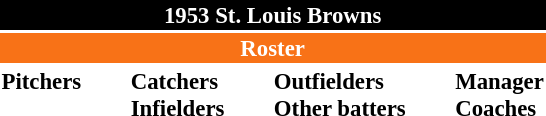<table class="toccolours" style="font-size: 95%;">
<tr>
<th colspan="10" style="background-color: black; color: white; text-align: center;">1953 St. Louis Browns</th>
</tr>
<tr>
<td colspan="10" style="background-color: #F87217; color: white; text-align: center;"><strong>Roster</strong></td>
</tr>
<tr>
<td valign="top"><strong>Pitchers</strong><br>













</td>
<td width="25px"></td>
<td valign="top"><strong>Catchers</strong><br>


<strong>Infielders</strong>











</td>
<td width="25px"></td>
<td valign="top"><strong>Outfielders</strong><br>






<strong>Other batters</strong>
</td>
<td width="25px"></td>
<td valign="top"><strong>Manager</strong><br>
<strong>Coaches</strong>



</td>
</tr>
<tr>
</tr>
</table>
